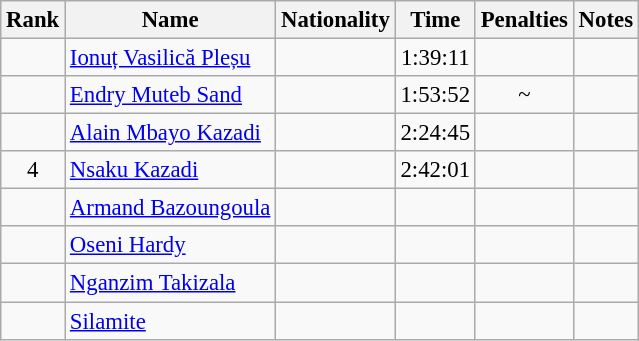<table class="wikitable sortable" style="text-align:center;font-size:95%">
<tr>
<th>Rank</th>
<th>Name</th>
<th>Nationality</th>
<th>Time</th>
<th>Penalties</th>
<th>Notes</th>
</tr>
<tr>
<td></td>
<td align=left><a href='#'>Ionuț Vasilică Pleșu</a></td>
<td align=left></td>
<td>1:39:11</td>
<td></td>
<td></td>
</tr>
<tr>
<td></td>
<td align=left><a href='#'>Endry Muteb Sand</a></td>
<td align=left></td>
<td>1:53:52</td>
<td>~</td>
<td></td>
</tr>
<tr>
<td></td>
<td align=left><a href='#'>Alain Mbayo Kazadi</a></td>
<td align=left></td>
<td>2:24:45</td>
<td></td>
<td></td>
</tr>
<tr>
<td>4</td>
<td align=left><a href='#'>Nsaku Kazadi</a></td>
<td align=left></td>
<td>2:42:01</td>
<td></td>
<td></td>
</tr>
<tr>
<td></td>
<td align=left><a href='#'>Armand Bazoungoula</a></td>
<td align=left></td>
<td></td>
<td></td>
<td></td>
</tr>
<tr>
<td></td>
<td align=left><a href='#'>Oseni Hardy</a></td>
<td align=left></td>
<td></td>
<td></td>
<td></td>
</tr>
<tr>
<td></td>
<td align=left><a href='#'>Nganzim Takizala</a></td>
<td align=left></td>
<td></td>
<td></td>
<td></td>
</tr>
<tr>
<td></td>
<td align=left><a href='#'>Silamite</a></td>
<td align=left></td>
<td></td>
<td></td>
<td></td>
</tr>
</table>
